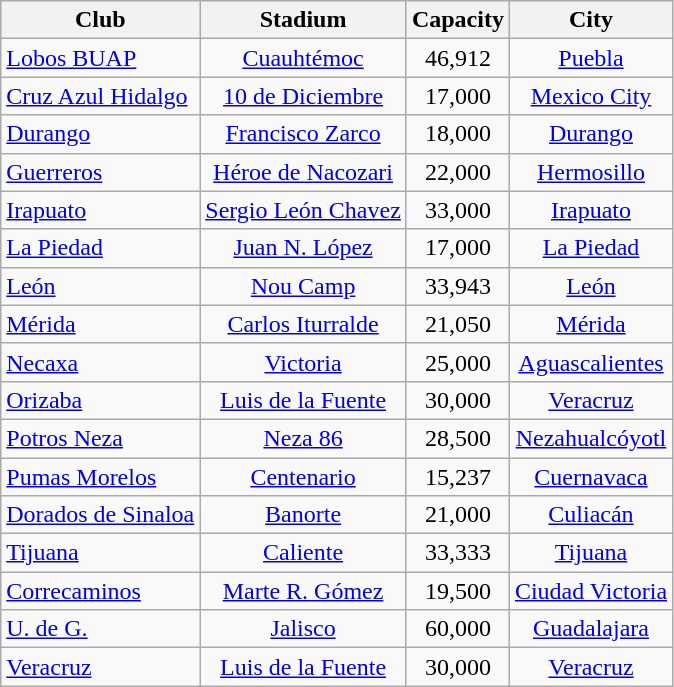<table class="wikitable">
<tr>
<th align=center>Club</th>
<th>Stadium</th>
<th>Capacity</th>
<th>City</th>
</tr>
<tr>
<td><a href='#'>Lobos BUAP</a></td>
<td align="center"><a href='#'>Cuauhtémoc</a></td>
<td align="center">46,912</td>
<td align="center"><a href='#'>Puebla</a></td>
</tr>
<tr>
<td><a href='#'>Cruz Azul Hidalgo</a></td>
<td align="center"><a href='#'>10 de Diciembre</a></td>
<td align="center">17,000</td>
<td align="center"><a href='#'>Mexico City</a></td>
</tr>
<tr>
<td><a href='#'>Durango</a></td>
<td align="center"><a href='#'>Francisco Zarco</a></td>
<td align="center">18,000</td>
<td align="center"><a href='#'>Durango</a></td>
</tr>
<tr>
<td><a href='#'>Guerreros</a></td>
<td align="center"><a href='#'>Héroe de Nacozari</a></td>
<td align="center">22,000</td>
<td align="center"><a href='#'>Hermosillo</a></td>
</tr>
<tr>
<td><a href='#'>Irapuato</a></td>
<td align="center"><a href='#'>Sergio León Chavez</a></td>
<td align="center">33,000</td>
<td align="center"><a href='#'>Irapuato</a></td>
</tr>
<tr>
<td><a href='#'>La Piedad</a></td>
<td align="center"><a href='#'>Juan N. López</a></td>
<td align="center">17,000</td>
<td align="center"><a href='#'>La Piedad</a></td>
</tr>
<tr>
<td><a href='#'>León</a></td>
<td align="center"><a href='#'>Nou Camp</a></td>
<td align="center">33,943</td>
<td align="center"><a href='#'>León</a></td>
</tr>
<tr>
<td><a href='#'>Mérida</a></td>
<td align="center"><a href='#'>Carlos Iturralde</a></td>
<td align="center">21,050</td>
<td align="center"><a href='#'>Mérida</a></td>
</tr>
<tr>
<td><a href='#'>Necaxa</a></td>
<td align="center"><a href='#'>Victoria</a></td>
<td align="center">25,000</td>
<td align="center"><a href='#'>Aguascalientes</a></td>
</tr>
<tr>
<td><a href='#'>Orizaba</a></td>
<td align="center"><a href='#'>Luis de la Fuente</a></td>
<td align="center">30,000</td>
<td align="center"><a href='#'>Veracruz</a></td>
</tr>
<tr>
<td><a href='#'>Potros Neza</a></td>
<td align="center"><a href='#'>Neza 86</a></td>
<td align="center">28,500</td>
<td align="center"><a href='#'>Nezahualcóyotl</a></td>
</tr>
<tr>
<td><a href='#'>Pumas Morelos</a></td>
<td align="center"><a href='#'>Centenario</a></td>
<td align="center">15,237</td>
<td align="center"><a href='#'>Cuernavaca</a></td>
</tr>
<tr>
<td><a href='#'>Dorados de Sinaloa</a></td>
<td align="center"><a href='#'>Banorte</a></td>
<td align="center">21,000</td>
<td align="center"><a href='#'>Culiacán</a></td>
</tr>
<tr>
<td><a href='#'>Tijuana</a></td>
<td align="center"><a href='#'>Caliente</a></td>
<td align="center">33,333</td>
<td align="center"><a href='#'>Tijuana</a></td>
</tr>
<tr>
<td><a href='#'>Correcaminos</a></td>
<td align="center"><a href='#'>Marte R. Gómez</a></td>
<td align="center">19,500</td>
<td align="center"><a href='#'>Ciudad Victoria</a></td>
</tr>
<tr>
<td><a href='#'>U. de G.</a></td>
<td align="center"><a href='#'>Jalisco</a></td>
<td align="center">60,000</td>
<td align="center"><a href='#'>Guadalajara</a></td>
</tr>
<tr>
<td><a href='#'>Veracruz</a></td>
<td align="center"><a href='#'>Luis de la Fuente</a></td>
<td align="center">30,000</td>
<td align="center"><a href='#'>Veracruz</a></td>
</tr>
</table>
